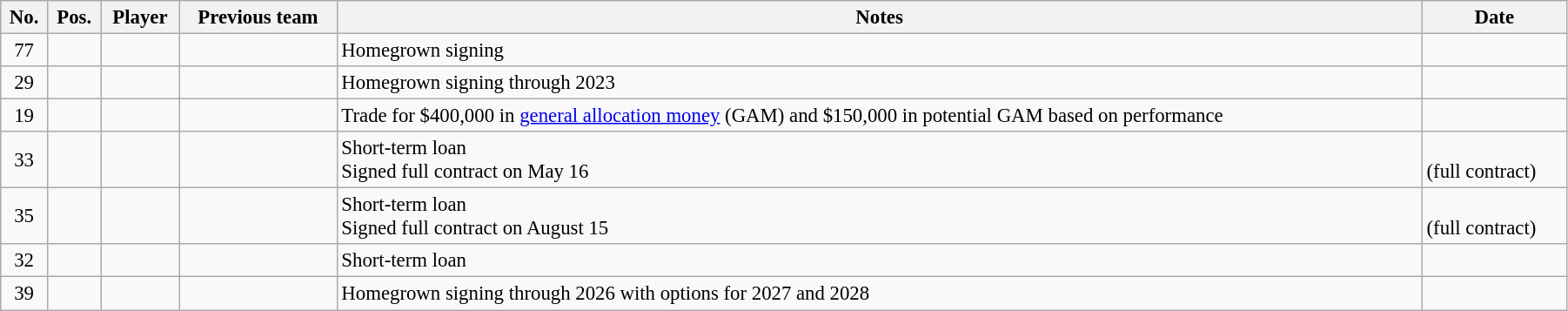<table class="wikitable sortable" style="width:95%; text-align:center; font-size:95%; text-align:left;">
<tr>
<th>No.</th>
<th><strong>Pos.</strong></th>
<th><strong>Player</strong></th>
<th><strong>Previous team</strong></th>
<th><strong>Notes</strong></th>
<th><strong>Date</strong></th>
</tr>
<tr>
<td align=center>77</td>
<td align=center></td>
<td></td>
<td></td>
<td>Homegrown signing</td>
<td></td>
</tr>
<tr>
<td align=center>29</td>
<td align=center></td>
<td></td>
<td></td>
<td>Homegrown signing through 2023</td>
<td></td>
</tr>
<tr>
<td align=center>19</td>
<td align=center></td>
<td></td>
<td></td>
<td>Trade for $400,000 in <a href='#'>general allocation money</a> (GAM) and $150,000 in potential GAM based on performance</td>
<td></td>
</tr>
<tr>
<td align=center>33</td>
<td align=center></td>
<td></td>
<td></td>
<td>Short-term loan<br>Signed full contract on May 16</td>
<td><br> (full contract)</td>
</tr>
<tr>
<td align=center>35</td>
<td align=center></td>
<td></td>
<td></td>
<td>Short-term loan<br>Signed full contract on August 15</td>
<td><br> (full contract)</td>
</tr>
<tr>
<td align=center>32</td>
<td align=center></td>
<td></td>
<td></td>
<td>Short-term loan</td>
<td></td>
</tr>
<tr>
<td align=center>39</td>
<td align=center></td>
<td></td>
<td></td>
<td>Homegrown signing through 2026 with options for 2027 and 2028</td>
<td></td>
</tr>
</table>
